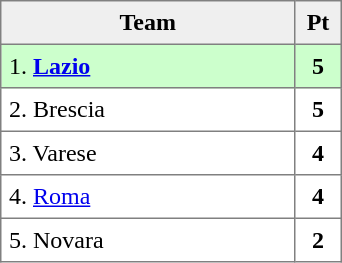<table style=border-collapse:collapse border=1 cellspacing=0 cellpadding=5>
<tr align=center bgcolor=#efefef>
<th width=185>Team</th>
<th width=20>Pt</th>
</tr>
<tr align=center bgcolor=ccffcc>
<td align=left>1. <strong><a href='#'>Lazio</a></strong></td>
<td><strong>5</strong></td>
</tr>
<tr align=center bgcolor=>
<td align=left>2. Brescia</td>
<td><strong>5</strong></td>
</tr>
<tr align=center>
<td align=left>3. Varese</td>
<td><strong>4</strong></td>
</tr>
<tr align=center bgcolor=>
<td align=left>4. <a href='#'>Roma</a></td>
<td><strong>4</strong></td>
</tr>
<tr align=center bgcolor=>
<td align=left>5. Novara</td>
<td><strong>2</strong></td>
</tr>
</table>
